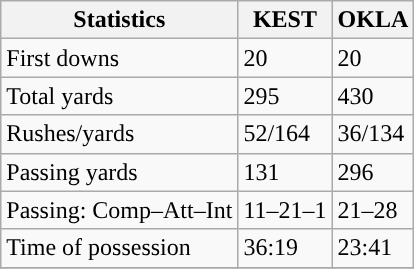<table class="wikitable" style="float: left;">
<tr>
<th>Statistics</th>
<th>KEST</th>
<th>OKLA</th>
</tr>
<tr>
<td>First downs</td>
<td>20</td>
<td>20</td>
</tr>
<tr>
<td>Total yards</td>
<td>295</td>
<td>430</td>
</tr>
<tr>
<td>Rushes/yards</td>
<td>52/164</td>
<td>36/134</td>
</tr>
<tr>
<td>Passing yards</td>
<td>131</td>
<td>296</td>
</tr>
<tr>
<td>Passing: Comp–Att–Int</td>
<td>11–21–1</td>
<td>21–28</td>
</tr>
<tr>
<td>Time of possession</td>
<td>36:19</td>
<td>23:41</td>
</tr>
<tr>
</tr>
</table>
